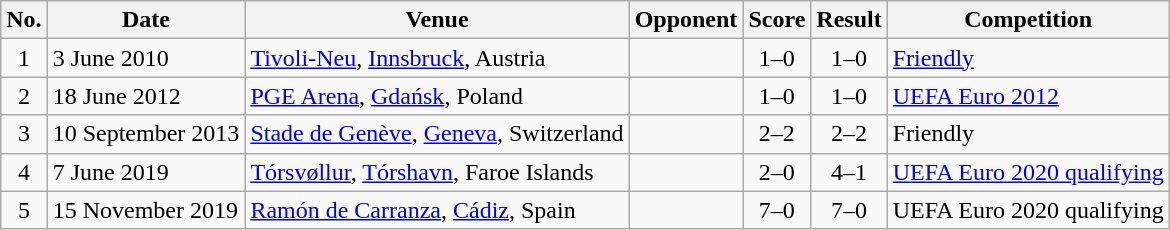<table class="wikitable sortable">
<tr>
<th scope="col">No.</th>
<th scope="col">Date</th>
<th scope="col">Venue</th>
<th scope="col">Opponent</th>
<th scope="col">Score</th>
<th scope="col">Result</th>
<th scope="col">Competition</th>
</tr>
<tr>
<td align="center">1</td>
<td>3 June 2010</td>
<td><a href='#'>Tivoli-Neu</a>, <a href='#'>Innsbruck</a>, Austria</td>
<td></td>
<td align="center">1–0</td>
<td align="center">1–0</td>
<td><a href='#'>Friendly</a></td>
</tr>
<tr>
<td align="center">2</td>
<td>18 June 2012</td>
<td><a href='#'>PGE Arena</a>, <a href='#'>Gdańsk</a>, Poland</td>
<td></td>
<td align="center">1–0</td>
<td align="center">1–0</td>
<td><a href='#'>UEFA Euro 2012</a></td>
</tr>
<tr>
<td align="center">3</td>
<td>10 September 2013</td>
<td><a href='#'>Stade de Genève</a>, <a href='#'>Geneva</a>, Switzerland</td>
<td></td>
<td align="center">2–2</td>
<td align="center">2–2</td>
<td>Friendly</td>
</tr>
<tr>
<td align="center">4</td>
<td>7 June 2019</td>
<td><a href='#'>Tórsvøllur</a>, <a href='#'>Tórshavn</a>, Faroe Islands</td>
<td></td>
<td align="center">2–0</td>
<td align="center">4–1</td>
<td><a href='#'>UEFA Euro 2020 qualifying</a></td>
</tr>
<tr>
<td align="center">5</td>
<td>15 November 2019</td>
<td><a href='#'>Ramón de Carranza</a>, <a href='#'>Cádiz</a>, Spain</td>
<td></td>
<td align="center">7–0</td>
<td align="center">7–0</td>
<td>UEFA Euro 2020 qualifying</td>
</tr>
</table>
